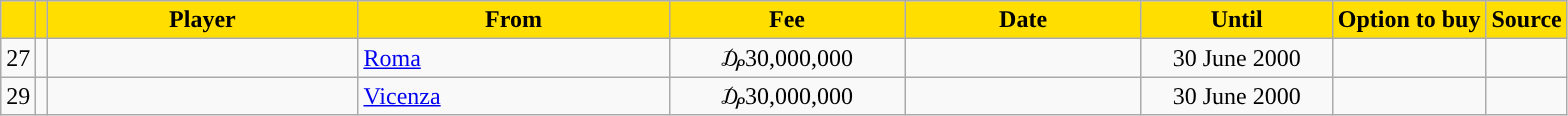<table class="wikitable sortable">
<tr>
<th style="background:#FFDE00"></th>
<th style="background:#FFDE00"></th>
<th width=200 style="background:#FFDE00">Player</th>
<th width=200 style="background:#FFDE00">From</th>
<th width=150 style="background:#FFDE00">Fee</th>
<th width=150 style="background:#FFDE00">Date</th>
<th width=120 style="background:#FFDE00">Until</th>
<th style="background:#FFDE00">Option to buy</th>
<th style="background:#FFDE00">Source</th>
</tr>
<tr>
<td align=center>27</td>
<td align=center></td>
<td></td>
<td> <a href='#'>Roma</a></td>
<td align=center>₯30,000,000</td>
<td align=center></td>
<td align=center>30 June 2000</td>
<td align=center></td>
<td align=center></td>
</tr>
<tr>
<td align=center>29</td>
<td align=center></td>
<td></td>
<td> <a href='#'>Vicenza</a></td>
<td align=center>₯30,000,000</td>
<td align=center></td>
<td align=center>30 June 2000</td>
<td align=center></td>
<td align=center></td>
</tr>
</table>
